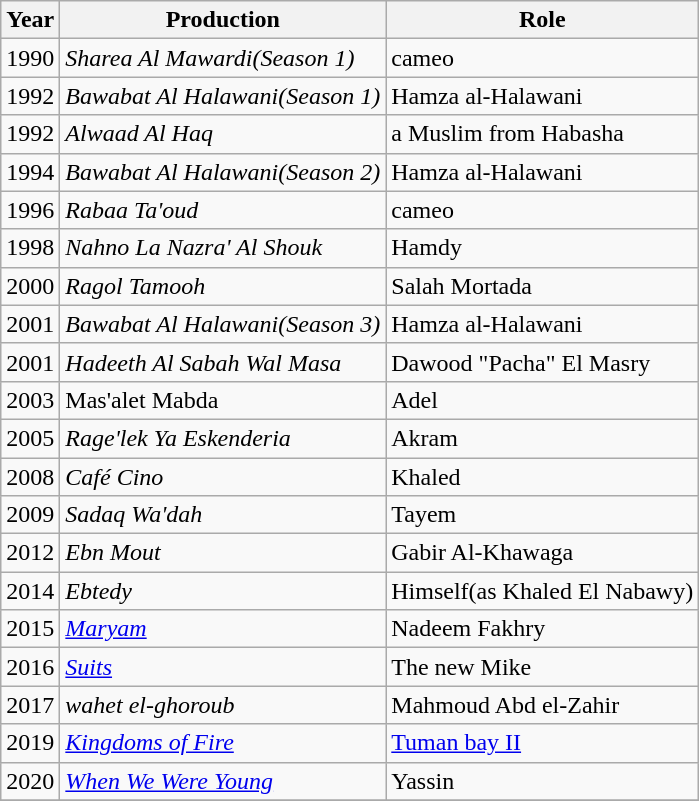<table class="wikitable">
<tr>
<th>Year</th>
<th>Production</th>
<th>Role</th>
</tr>
<tr>
<td>1990</td>
<td><em>Sharea Al Mawardi(Season 1)</em></td>
<td>cameo</td>
</tr>
<tr>
<td>1992</td>
<td><em>Bawabat Al Halawani(Season 1)</em></td>
<td>Hamza al-Halawani</td>
</tr>
<tr>
<td>1992</td>
<td><em>Alwaad Al Haq</em></td>
<td>a Muslim from Habasha</td>
</tr>
<tr>
<td>1994</td>
<td><em>Bawabat Al Halawani(Season 2)</em></td>
<td>Hamza al-Halawani</td>
</tr>
<tr>
<td>1996</td>
<td><em>Rabaa Ta'oud</em></td>
<td>cameo</td>
</tr>
<tr>
<td>1998</td>
<td><em>Nahno La Nazra' Al Shouk</em></td>
<td>Hamdy</td>
</tr>
<tr>
<td>2000</td>
<td><em>Ragol Tamooh</em></td>
<td>Salah Mortada</td>
</tr>
<tr>
<td>2001</td>
<td><em>Bawabat Al Halawani(Season 3)</em></td>
<td>Hamza al-Halawani</td>
</tr>
<tr>
<td>2001</td>
<td><em>Hadeeth Al Sabah Wal Masa<strong></td>
<td>Dawood "Pacha" El Masry</td>
</tr>
<tr>
<td>2003</td>
<td></em>Mas'alet Mabda</strong></td>
<td>Adel</td>
</tr>
<tr>
<td>2005</td>
<td><em>Rage'lek Ya Eskenderia</em></td>
<td>Akram</td>
</tr>
<tr>
<td>2008</td>
<td><em>Café Cino</em></td>
<td>Khaled</td>
</tr>
<tr>
<td>2009</td>
<td><em>Sadaq Wa'dah</em></td>
<td>Tayem</td>
</tr>
<tr>
<td>2012</td>
<td><em>Ebn Mout</em></td>
<td>Gabir Al-Khawaga</td>
</tr>
<tr>
<td>2014</td>
<td><em>Ebtedy</em></td>
<td>Himself(as Khaled El Nabawy)</td>
</tr>
<tr>
<td>2015</td>
<td><em><a href='#'>Maryam</a></em></td>
<td>Nadeem Fakhry</td>
</tr>
<tr>
<td>2016</td>
<td><em><a href='#'>Suits</a></em></td>
<td>The new Mike</td>
</tr>
<tr>
<td>2017</td>
<td><em>wahet el-ghoroub</em></td>
<td>Mahmoud Abd el-Zahir</td>
</tr>
<tr>
<td>2019</td>
<td><em><a href='#'>Kingdoms of Fire</a></em></td>
<td><a href='#'>Tuman bay II</a></td>
</tr>
<tr>
<td>2020</td>
<td><em><a href='#'>When We Were Young</a></em></td>
<td>Yassin</td>
</tr>
<tr>
</tr>
</table>
